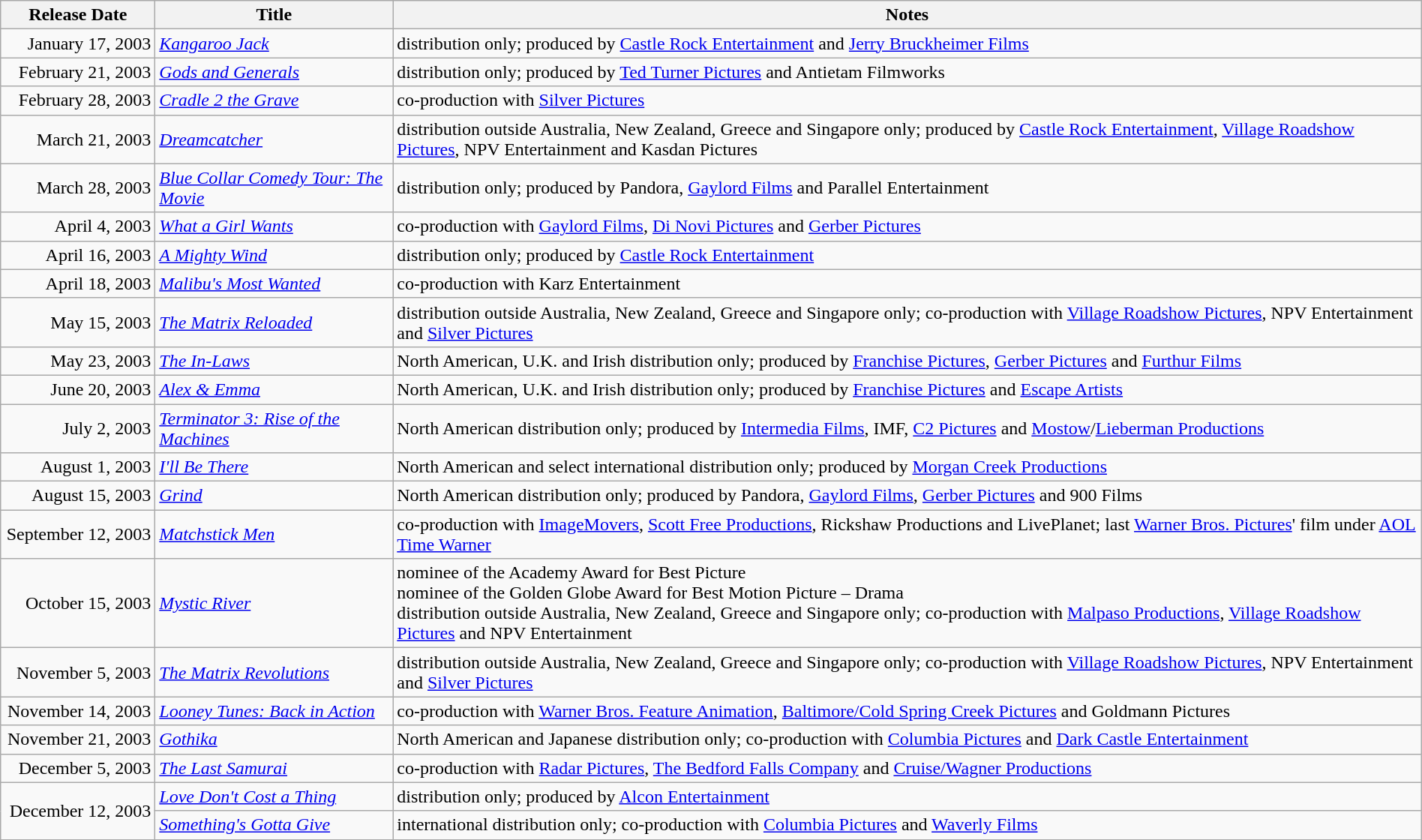<table class="wikitable sortable" style="width:100%;">
<tr>
<th scope="col" style=width:130px;">Release Date</th>
<th>Title</th>
<th>Notes</th>
</tr>
<tr>
<td style="text-align:right;">January 17, 2003</td>
<td><em><a href='#'>Kangaroo Jack</a></em></td>
<td>distribution only; produced by <a href='#'>Castle Rock Entertainment</a> and <a href='#'>Jerry Bruckheimer Films</a></td>
</tr>
<tr>
<td style="text-align:right;">February 21, 2003</td>
<td><em><a href='#'>Gods and Generals</a></em></td>
<td>distribution only; produced by <a href='#'>Ted Turner Pictures</a> and Antietam Filmworks</td>
</tr>
<tr>
<td style="text-align:right;">February 28, 2003</td>
<td><em><a href='#'>Cradle 2 the Grave</a></em></td>
<td>co-production with <a href='#'>Silver Pictures</a></td>
</tr>
<tr>
<td style="text-align:right;">March 21, 2003</td>
<td><em><a href='#'>Dreamcatcher</a></em></td>
<td>distribution outside Australia, New Zealand, Greece and Singapore only; produced by <a href='#'>Castle Rock Entertainment</a>, <a href='#'>Village Roadshow Pictures</a>, NPV Entertainment and Kasdan Pictures</td>
</tr>
<tr>
<td style="text-align:right;">March 28, 2003</td>
<td><em><a href='#'>Blue Collar Comedy Tour: The Movie</a></em></td>
<td>distribution only; produced by Pandora, <a href='#'>Gaylord Films</a> and Parallel Entertainment</td>
</tr>
<tr>
<td style="text-align:right;">April 4, 2003</td>
<td><em><a href='#'>What a Girl Wants</a></em></td>
<td>co-production with <a href='#'>Gaylord Films</a>, <a href='#'>Di Novi Pictures</a> and <a href='#'>Gerber Pictures</a></td>
</tr>
<tr>
<td style="text-align:right;">April 16, 2003</td>
<td><em><a href='#'>A Mighty Wind</a></em></td>
<td>distribution only; produced by <a href='#'>Castle Rock Entertainment</a></td>
</tr>
<tr>
<td style="text-align:right;">April 18, 2003</td>
<td><em><a href='#'>Malibu's Most Wanted</a></em></td>
<td>co-production with Karz Entertainment</td>
</tr>
<tr>
<td style="text-align:right;">May 15, 2003</td>
<td><em><a href='#'>The Matrix Reloaded</a></em></td>
<td>distribution outside Australia, New Zealand, Greece and Singapore only; co-production with <a href='#'>Village Roadshow Pictures</a>, NPV Entertainment and <a href='#'>Silver Pictures</a></td>
</tr>
<tr>
<td style="text-align:right;">May 23, 2003</td>
<td><em><a href='#'>The In-Laws</a></em></td>
<td>North American, U.K. and Irish distribution only; produced by <a href='#'>Franchise Pictures</a>, <a href='#'>Gerber Pictures</a> and <a href='#'>Furthur Films</a></td>
</tr>
<tr>
<td style="text-align:right;">June 20, 2003</td>
<td><em><a href='#'>Alex & Emma</a></em></td>
<td>North American, U.K. and Irish distribution only; produced by <a href='#'>Franchise Pictures</a> and <a href='#'>Escape Artists</a></td>
</tr>
<tr>
<td style="text-align:right;">July 2, 2003</td>
<td><em><a href='#'>Terminator 3: Rise of the Machines</a></em></td>
<td>North American distribution only; produced by <a href='#'>Intermedia Films</a>, IMF, <a href='#'>C2 Pictures</a> and <a href='#'>Mostow</a>/<a href='#'>Lieberman Productions</a></td>
</tr>
<tr>
<td style="text-align:right;">August 1, 2003</td>
<td><em><a href='#'>I'll Be There</a></em></td>
<td>North American and select international distribution only; produced by <a href='#'>Morgan Creek Productions</a></td>
</tr>
<tr>
<td style="text-align:right;">August 15, 2003</td>
<td><em><a href='#'>Grind</a></em></td>
<td>North American distribution only; produced by Pandora, <a href='#'>Gaylord Films</a>, <a href='#'>Gerber Pictures</a> and 900 Films</td>
</tr>
<tr>
<td style="text-align:right;">September 12, 2003</td>
<td><em><a href='#'>Matchstick Men</a></em></td>
<td>co-production with <a href='#'>ImageMovers</a>, <a href='#'>Scott Free Productions</a>, Rickshaw Productions and LivePlanet; last <a href='#'>Warner Bros. Pictures</a>' film under <a href='#'>AOL Time Warner</a></td>
</tr>
<tr>
<td style="text-align:right;">October 15, 2003</td>
<td><em><a href='#'>Mystic River</a></em></td>
<td>nominee of the Academy Award for Best Picture<br>nominee of the Golden Globe Award for Best Motion Picture – Drama<br> distribution outside Australia, New Zealand, Greece and Singapore only; co-production with <a href='#'>Malpaso Productions</a>, <a href='#'>Village Roadshow Pictures</a> and NPV Entertainment</td>
</tr>
<tr>
<td style="text-align:right;">November 5, 2003</td>
<td><em><a href='#'>The Matrix Revolutions</a></em></td>
<td>distribution outside Australia, New Zealand, Greece and Singapore only; co-production with <a href='#'>Village Roadshow Pictures</a>, NPV Entertainment and <a href='#'>Silver Pictures</a></td>
</tr>
<tr>
<td style="text-align:right;">November 14, 2003</td>
<td><em><a href='#'>Looney Tunes: Back in Action</a></em></td>
<td>co-production with <a href='#'>Warner Bros. Feature Animation</a>, <a href='#'>Baltimore/Cold Spring Creek Pictures</a> and Goldmann Pictures</td>
</tr>
<tr>
<td style="text-align:right;">November 21, 2003</td>
<td><em><a href='#'>Gothika</a></em></td>
<td>North American and Japanese distribution only; co-production with <a href='#'>Columbia Pictures</a> and <a href='#'>Dark Castle Entertainment</a></td>
</tr>
<tr>
<td style="text-align:right;">December 5, 2003</td>
<td><em><a href='#'>The Last Samurai</a></em></td>
<td>co-production with <a href='#'>Radar Pictures</a>, <a href='#'>The Bedford Falls Company</a> and <a href='#'>Cruise/Wagner Productions</a></td>
</tr>
<tr>
<td style="text-align:right;" rowspan="2">December 12, 2003</td>
<td><em><a href='#'>Love Don't Cost a Thing</a></em></td>
<td>distribution only; produced by <a href='#'>Alcon Entertainment</a></td>
</tr>
<tr>
<td><em><a href='#'>Something's Gotta Give</a></em></td>
<td>international distribution only; co-production with <a href='#'>Columbia Pictures</a> and <a href='#'>Waverly Films</a></td>
</tr>
<tr>
</tr>
</table>
